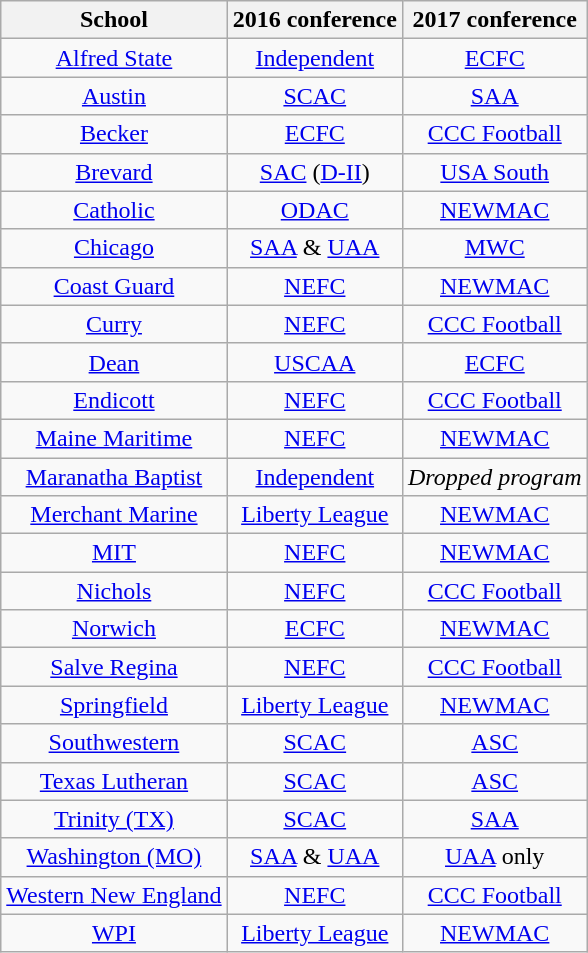<table class="wikitable sortable">
<tr>
<th>School</th>
<th>2016 conference</th>
<th>2017 conference</th>
</tr>
<tr style="text-align:center;">
<td><a href='#'>Alfred State</a></td>
<td><a href='#'>Independent</a></td>
<td><a href='#'>ECFC</a></td>
</tr>
<tr style="text-align:center;">
<td><a href='#'>Austin</a></td>
<td><a href='#'>SCAC</a></td>
<td><a href='#'>SAA</a></td>
</tr>
<tr style="text-align:center;">
<td><a href='#'>Becker</a></td>
<td><a href='#'>ECFC</a></td>
<td><a href='#'>CCC Football</a></td>
</tr>
<tr style="text-align:center;">
<td><a href='#'>Brevard</a></td>
<td><a href='#'>SAC</a> (<a href='#'>D-II</a>)</td>
<td><a href='#'>USA South</a></td>
</tr>
<tr style="text-align:center;">
<td><a href='#'>Catholic</a></td>
<td><a href='#'>ODAC</a></td>
<td><a href='#'>NEWMAC</a></td>
</tr>
<tr style="text-align:center;">
<td><a href='#'>Chicago</a></td>
<td><a href='#'>SAA</a> & <a href='#'>UAA</a></td>
<td><a href='#'>MWC</a></td>
</tr>
<tr style="text-align:center;">
<td><a href='#'>Coast Guard</a></td>
<td><a href='#'>NEFC</a></td>
<td><a href='#'>NEWMAC</a></td>
</tr>
<tr style="text-align:center;">
<td><a href='#'>Curry</a></td>
<td><a href='#'>NEFC</a></td>
<td><a href='#'>CCC Football</a></td>
</tr>
<tr style="text-align:center;">
<td><a href='#'>Dean</a></td>
<td><a href='#'>USCAA</a></td>
<td><a href='#'>ECFC</a></td>
</tr>
<tr style="text-align:center;">
<td><a href='#'>Endicott</a></td>
<td><a href='#'>NEFC</a></td>
<td><a href='#'>CCC Football</a></td>
</tr>
<tr style="text-align:center;">
<td><a href='#'>Maine Maritime</a></td>
<td><a href='#'>NEFC</a></td>
<td><a href='#'>NEWMAC</a></td>
</tr>
<tr style="text-align:center;">
<td><a href='#'>Maranatha Baptist</a></td>
<td><a href='#'>Independent</a></td>
<td><em>Dropped program</em></td>
</tr>
<tr style="text-align:center;">
<td><a href='#'>Merchant Marine</a></td>
<td><a href='#'>Liberty League</a></td>
<td><a href='#'>NEWMAC</a></td>
</tr>
<tr style="text-align:center;">
<td><a href='#'>MIT</a></td>
<td><a href='#'>NEFC</a></td>
<td><a href='#'>NEWMAC</a></td>
</tr>
<tr style="text-align:center;">
<td><a href='#'>Nichols</a></td>
<td><a href='#'>NEFC</a></td>
<td><a href='#'>CCC Football</a></td>
</tr>
<tr style="text-align:center;">
<td><a href='#'>Norwich</a></td>
<td><a href='#'>ECFC</a></td>
<td><a href='#'>NEWMAC</a></td>
</tr>
<tr style="text-align:center;">
<td><a href='#'>Salve Regina</a></td>
<td><a href='#'>NEFC</a></td>
<td><a href='#'>CCC Football</a></td>
</tr>
<tr style="text-align:center;">
<td><a href='#'>Springfield</a></td>
<td><a href='#'>Liberty League</a></td>
<td><a href='#'>NEWMAC</a></td>
</tr>
<tr style="text-align:center;">
<td><a href='#'>Southwestern</a></td>
<td><a href='#'>SCAC</a></td>
<td><a href='#'>ASC</a></td>
</tr>
<tr style="text-align:center;">
<td><a href='#'>Texas Lutheran</a></td>
<td><a href='#'>SCAC</a></td>
<td><a href='#'>ASC</a></td>
</tr>
<tr style="text-align:center;">
<td><a href='#'>Trinity (TX)</a></td>
<td><a href='#'>SCAC</a></td>
<td><a href='#'>SAA</a></td>
</tr>
<tr style="text-align:center;">
<td><a href='#'>Washington (MO)</a></td>
<td><a href='#'>SAA</a> & <a href='#'>UAA</a></td>
<td><a href='#'>UAA</a> only</td>
</tr>
<tr style="text-align:center;">
<td><a href='#'>Western New England</a></td>
<td><a href='#'>NEFC</a></td>
<td><a href='#'>CCC Football</a></td>
</tr>
<tr style="text-align:center;">
<td><a href='#'>WPI</a></td>
<td><a href='#'>Liberty League</a></td>
<td><a href='#'>NEWMAC</a></td>
</tr>
</table>
